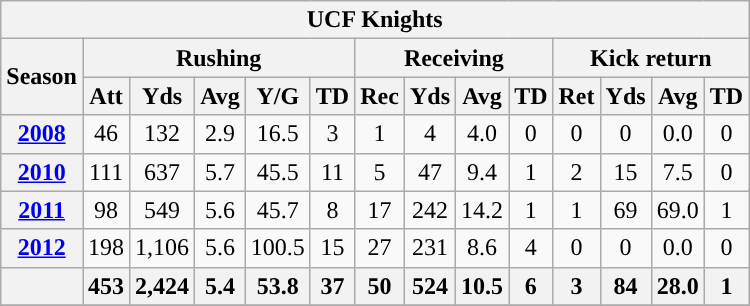<table class="wikitable" style="text-align:center;">
<tr>
<th colspan="15">UCF Knights</th>
</tr>
<tr>
<th rowspan="2">Season</th>
<th colspan="5">Rushing</th>
<th colspan="4">Receiving</th>
<th colspan="4">Kick return</th>
</tr>
<tr>
<th>Att</th>
<th>Yds</th>
<th>Avg</th>
<th>Y/G</th>
<th>TD</th>
<th>Rec</th>
<th>Yds</th>
<th>Avg</th>
<th>TD</th>
<th>Ret</th>
<th>Yds</th>
<th>Avg</th>
<th>TD</th>
</tr>
<tr>
<th><a href='#'>2008</a></th>
<td>46</td>
<td>132</td>
<td>2.9</td>
<td>16.5</td>
<td>3</td>
<td>1</td>
<td>4</td>
<td>4.0</td>
<td>0</td>
<td>0</td>
<td>0</td>
<td>0.0</td>
<td>0</td>
</tr>
<tr>
<th><a href='#'>2010</a></th>
<td>111</td>
<td>637</td>
<td>5.7</td>
<td>45.5</td>
<td>11</td>
<td>5</td>
<td>47</td>
<td>9.4</td>
<td>1</td>
<td>2</td>
<td>15</td>
<td>7.5</td>
<td>0</td>
</tr>
<tr>
<th><a href='#'>2011</a></th>
<td>98</td>
<td>549</td>
<td>5.6</td>
<td>45.7</td>
<td>8</td>
<td>17</td>
<td>242</td>
<td>14.2</td>
<td>1</td>
<td>1</td>
<td>69</td>
<td>69.0</td>
<td>1</td>
</tr>
<tr>
<th><a href='#'>2012</a></th>
<td>198</td>
<td>1,106</td>
<td>5.6</td>
<td>100.5</td>
<td>15</td>
<td>27</td>
<td>231</td>
<td>8.6</td>
<td>4</td>
<td>0</td>
<td>0</td>
<td>0.0</td>
<td>0</td>
</tr>
<tr>
<th></th>
<th>453</th>
<th>2,424</th>
<th>5.4</th>
<th>53.8</th>
<th>37</th>
<th>50</th>
<th>524</th>
<th>10.5</th>
<th>6</th>
<th>3</th>
<th>84</th>
<th>28.0</th>
<th>1</th>
</tr>
<tr>
</tr>
</table>
